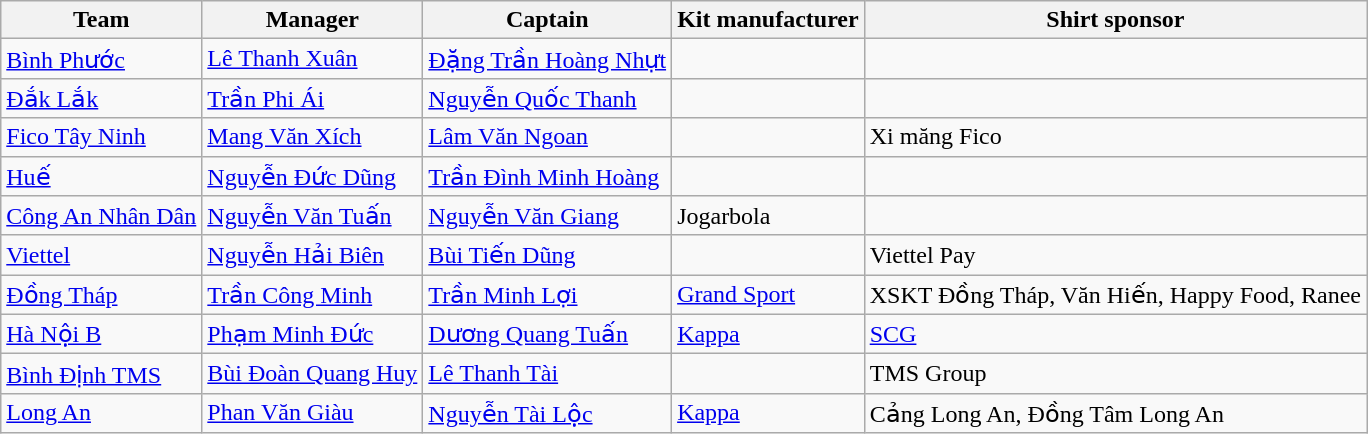<table class="wikitable sortable">
<tr>
<th>Team</th>
<th>Manager</th>
<th>Captain</th>
<th>Kit manufacturer</th>
<th>Shirt sponsor</th>
</tr>
<tr>
<td><a href='#'>Bình Phước</a></td>
<td> <a href='#'>Lê Thanh Xuân</a></td>
<td> <a href='#'>Đặng Trần Hoàng Nhựt</a></td>
<td></td>
<td></td>
</tr>
<tr>
<td><a href='#'>Đắk Lắk</a></td>
<td> <a href='#'>Trần Phi Ái</a></td>
<td> <a href='#'>Nguyễn Quốc Thanh</a></td>
<td></td>
<td></td>
</tr>
<tr>
<td><a href='#'>Fico Tây Ninh</a></td>
<td> <a href='#'>Mang Văn Xích</a></td>
<td> <a href='#'>Lâm Văn Ngoan</a></td>
<td></td>
<td>Xi măng Fico</td>
</tr>
<tr>
<td><a href='#'>Huế</a></td>
<td> <a href='#'>Nguyễn Đức Dũng</a></td>
<td> <a href='#'>Trần Đình Minh Hoàng</a></td>
<td></td>
<td></td>
</tr>
<tr>
<td><a href='#'>Công An Nhân Dân</a></td>
<td> <a href='#'>Nguyễn Văn Tuấn</a></td>
<td> <a href='#'>Nguyễn Văn Giang</a></td>
<td>Jogarbola</td>
<td></td>
</tr>
<tr>
<td><a href='#'>Viettel</a></td>
<td> <a href='#'>Nguyễn Hải Biên</a></td>
<td> <a href='#'>Bùi Tiến Dũng</a></td>
<td></td>
<td>Viettel Pay</td>
</tr>
<tr>
<td><a href='#'>Đồng Tháp</a></td>
<td> <a href='#'>Trần Công Minh</a></td>
<td> <a href='#'>Trần Minh Lợi</a></td>
<td><a href='#'>Grand Sport</a></td>
<td>XSKT Đồng Tháp, Văn Hiến, Happy Food, Ranee</td>
</tr>
<tr>
<td><a href='#'>Hà Nội B</a></td>
<td> <a href='#'>Phạm Minh Đức</a></td>
<td> <a href='#'>Dương Quang Tuấn</a></td>
<td><a href='#'>Kappa</a></td>
<td><a href='#'>SCG</a></td>
</tr>
<tr>
<td><a href='#'>Bình Định TMS</a></td>
<td> <a href='#'>Bùi Đoàn Quang Huy</a></td>
<td> <a href='#'>Lê Thanh Tài</a></td>
<td></td>
<td>TMS Group</td>
</tr>
<tr>
<td><a href='#'>Long An</a></td>
<td> <a href='#'>Phan Văn Giàu</a></td>
<td> <a href='#'>Nguyễn Tài Lộc</a></td>
<td><a href='#'>Kappa</a></td>
<td>Cảng Long An, Đồng Tâm Long An</td>
</tr>
</table>
